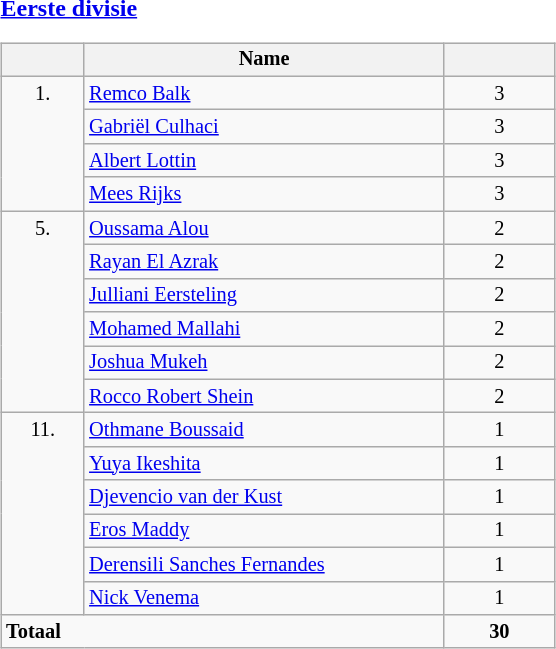<table style="width: 33%;">
<tr>
<td style="width: 33%; text-align: left; vertical-align: top;"><br><strong> <a href='#'>Eerste divisie</a></strong><table class="wikitable" style="width: 90%; font-size: 85%;">
<tr style="vertical-align: top;">
<th style="width: 15%; text-align: center;"></th>
<th style="width: 65%; text-align: center;">Name</th>
<th style="width: 20%; text-align: center;"></th>
</tr>
<tr style="vertical-align: top;">
<td rowspan="4" style="text-align: center;">1.</td>
<td style="text-align: left;"><strong></strong> <a href='#'>Remco Balk</a></td>
<td style="text-align: center;">3</td>
</tr>
<tr>
<td style="text-align: left;"><strong></strong> <a href='#'>Gabriël Culhaci</a></td>
<td style="text-align: center;">3</td>
</tr>
<tr>
<td style="text-align: left;"><strong></strong> <a href='#'>Albert Lottin</a></td>
<td style="text-align: center;">3</td>
</tr>
<tr>
<td style="text-align: left;"><strong></strong> <a href='#'>Mees Rijks</a></td>
<td style="text-align: center;">3</td>
</tr>
<tr style="vertical-align: top;">
<td rowspan="6" style="text-align: center;">5.</td>
<td style="text-align: left;"><strong></strong> <a href='#'>Oussama Alou</a></td>
<td style="text-align: center;">2</td>
</tr>
<tr>
<td style="text-align: left;"><strong></strong> <a href='#'>Rayan El Azrak</a></td>
<td style="text-align: center;">2</td>
</tr>
<tr>
<td style="text-align: left;"><strong></strong> <a href='#'>Julliani Eersteling</a></td>
<td style="text-align: center;">2</td>
</tr>
<tr>
<td style="text-align: left;"><strong></strong> <a href='#'>Mohamed Mallahi</a></td>
<td style="text-align: center;">2</td>
</tr>
<tr>
<td style="text-align: left;"><strong></strong> <a href='#'>Joshua Mukeh</a></td>
<td style="text-align: center;">2</td>
</tr>
<tr>
<td style="text-align: left;"><strong></strong> <a href='#'>Rocco Robert Shein</a></td>
<td style="text-align: center;">2</td>
</tr>
<tr style="vertical-align: top;">
<td rowspan="6" style="text-align: center;">11.</td>
<td style="text-align: left;"><strong></strong> <a href='#'>Othmane Boussaid</a></td>
<td style="text-align: center;">1</td>
</tr>
<tr>
<td style="text-align: left;"><strong></strong> <a href='#'>Yuya Ikeshita</a></td>
<td style="text-align: center;">1</td>
</tr>
<tr>
<td style="text-align: left;"><strong></strong> <a href='#'>Djevencio van der Kust</a></td>
<td style="text-align: center;">1</td>
</tr>
<tr>
<td style="text-align: left;"><strong></strong> <a href='#'>Eros Maddy</a></td>
<td style="text-align: center;">1</td>
</tr>
<tr>
<td style="text-align: left;"><strong></strong> <a href='#'>Derensili Sanches Fernandes</a></td>
<td style="text-align: center;">1</td>
</tr>
<tr>
<td style="text-align: left;"><strong></strong> <a href='#'>Nick Venema</a></td>
<td style="text-align: center;">1</td>
</tr>
<tr>
<td colspan="2" style="text-align: left;"><strong>Totaal</strong></td>
<td style="text-align: center;"><strong>30</strong></td>
</tr>
</table>
</td>
</tr>
</table>
